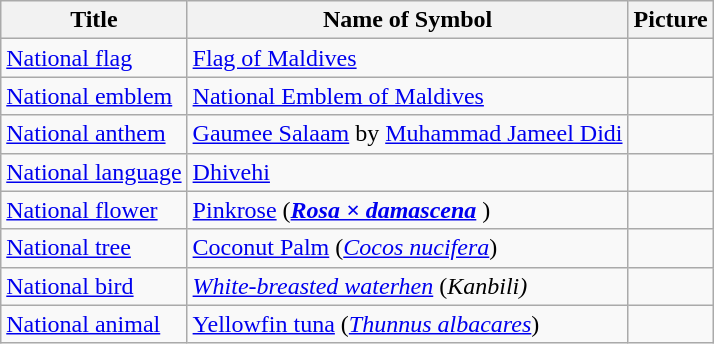<table class="wikitable">
<tr>
<th>Title</th>
<th>Name of Symbol</th>
<th>Picture</th>
</tr>
<tr>
<td><a href='#'>National flag</a></td>
<td><a href='#'>Flag of Maldives</a></td>
<td></td>
</tr>
<tr>
<td><a href='#'>National emblem</a></td>
<td><a href='#'>National Emblem of Maldives</a></td>
<td></td>
</tr>
<tr>
<td><a href='#'>National anthem</a></td>
<td><a href='#'>Gaumee Salaam</a> by <a href='#'>Muhammad Jameel Didi</a></td>
<td></td>
</tr>
<tr>
<td><a href='#'>National language</a></td>
<td><a href='#'>Dhivehi</a></td>
<td></td>
</tr>
<tr>
<td><a href='#'>National flower</a></td>
<td><a href='#'>Pinkrose</a> (<strong><em><a href='#'>Rosa × damascena</a></em></strong> )</td>
<td></td>
</tr>
<tr>
<td><a href='#'>National tree</a></td>
<td><a href='#'>Coconut Palm</a> (<em><a href='#'>Cocos nucifera</a></em>)</td>
<td></td>
</tr>
<tr>
<td><a href='#'>National bird</a></td>
<td><em><a href='#'>White-breasted waterhen</a></em> (<em>Kanbili)</em></td>
<td></td>
</tr>
<tr>
<td><a href='#'>National animal</a></td>
<td><a href='#'>Yellowfin tuna</a> (<em><a href='#'>Thunnus albacares</a></em>)</td>
<td></td>
</tr>
</table>
